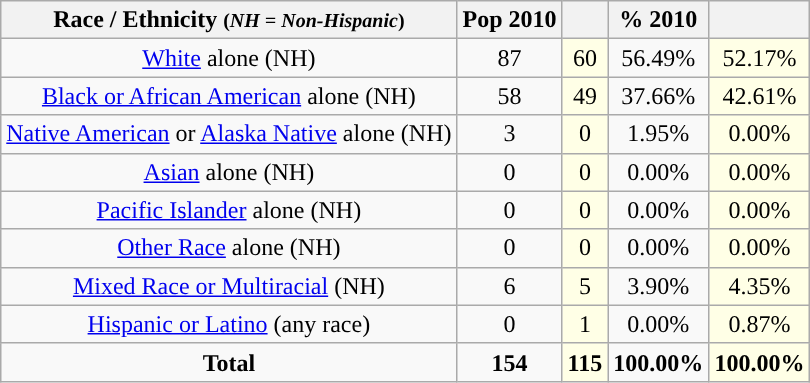<table class="wikitable" style="text-align:center;">
<tr>
<th>Race / Ethnicity <small>(<em>NH = Non-Hispanic</em>)</small></th>
<th>Pop 2010</th>
<th></th>
<th>% 2010</th>
<th></th>
</tr>
<tr>
<td><a href='#'>White</a> alone (NH)</td>
<td>87</td>
<td style='background: #ffffe6;'>60</td>
<td>56.49%</td>
<td style='background: #ffffe6;'>52.17%</td>
</tr>
<tr>
<td><a href='#'>Black or African American</a> alone (NH)</td>
<td>58</td>
<td style='background: #ffffe6;'>49</td>
<td>37.66%</td>
<td style='background: #ffffe6;'>42.61%</td>
</tr>
<tr>
<td><a href='#'>Native American</a> or <a href='#'>Alaska Native</a> alone (NH)</td>
<td>3</td>
<td style='background: #ffffe6;'>0</td>
<td>1.95%</td>
<td style='background: #ffffe6;'>0.00%</td>
</tr>
<tr>
<td><a href='#'>Asian</a> alone (NH)</td>
<td>0</td>
<td style='background: #ffffe6;'>0</td>
<td>0.00%</td>
<td style='background: #ffffe6;'>0.00%</td>
</tr>
<tr>
<td><a href='#'>Pacific Islander</a> alone (NH)</td>
<td>0</td>
<td style='background: #ffffe6;'>0</td>
<td>0.00%</td>
<td style='background: #ffffe6;'>0.00%</td>
</tr>
<tr>
<td><a href='#'>Other Race</a> alone (NH)</td>
<td>0</td>
<td style='background: #ffffe6;'>0</td>
<td>0.00%</td>
<td style='background: #ffffe6;'>0.00%</td>
</tr>
<tr>
<td><a href='#'>Mixed Race or Multiracial</a> (NH)</td>
<td>6</td>
<td style='background: #ffffe6;'>5</td>
<td>3.90%</td>
<td style='background: #ffffe6;'>4.35%</td>
</tr>
<tr>
<td><a href='#'>Hispanic or Latino</a> (any race)</td>
<td>0</td>
<td style='background: #ffffe6;'>1</td>
<td>0.00%</td>
<td style='background: #ffffe6;'>0.87%</td>
</tr>
<tr>
<td><strong>Total</strong></td>
<td><strong>154</strong></td>
<td style='background: #ffffe6;'><strong>115</strong></td>
<td><strong>100.00%</strong></td>
<td style='background: #ffffe6;'><strong>100.00%</strong></td>
</tr>
</table>
